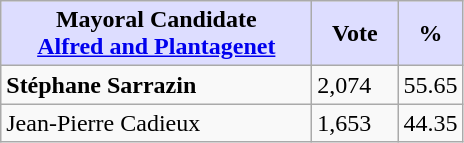<table class="wikitable">
<tr>
<th style="background:#ddf; width:200px;">Mayoral Candidate<br><a href='#'>Alfred and Plantagenet</a></th>
<th style="background:#ddf; width:50px;">Vote</th>
<th style="background:#ddf; width:30px;">%</th>
</tr>
<tr>
<td><strong>Stéphane Sarrazin</strong></td>
<td>2,074</td>
<td>55.65</td>
</tr>
<tr>
<td>Jean-Pierre Cadieux</td>
<td>1,653</td>
<td>44.35</td>
</tr>
</table>
